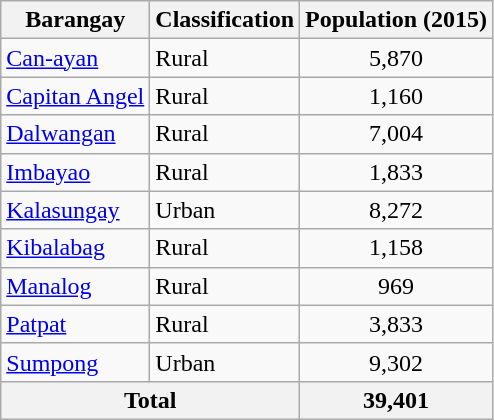<table class="wikitable sortable">
<tr>
<th>Barangay</th>
<th>Classification</th>
<th>Population (2015)</th>
</tr>
<tr>
<td><a href='#'>Can-ayan</a></td>
<td>Rural</td>
<td align="center">5,870</td>
</tr>
<tr>
<td><a href='#'>Capitan Angel</a></td>
<td>Rural</td>
<td align="center">1,160</td>
</tr>
<tr>
<td><a href='#'>Dalwangan</a></td>
<td>Rural</td>
<td align="center">7,004</td>
</tr>
<tr>
<td><a href='#'>Imbayao</a></td>
<td>Rural</td>
<td align="center">1,833</td>
</tr>
<tr>
<td><a href='#'>Kalasungay</a></td>
<td>Urban</td>
<td align="center">8,272</td>
</tr>
<tr>
<td><a href='#'>Kibalabag</a></td>
<td>Rural</td>
<td align="center">1,158</td>
</tr>
<tr>
<td><a href='#'>Manalog</a></td>
<td>Rural</td>
<td align="center">969</td>
</tr>
<tr>
<td><a href='#'>Patpat</a></td>
<td>Rural</td>
<td align="center">3,833</td>
</tr>
<tr>
<td><a href='#'>Sumpong</a></td>
<td>Urban</td>
<td align="center">9,302</td>
</tr>
<tr>
<th colspan="2">Total</th>
<th>39,401</th>
</tr>
</table>
